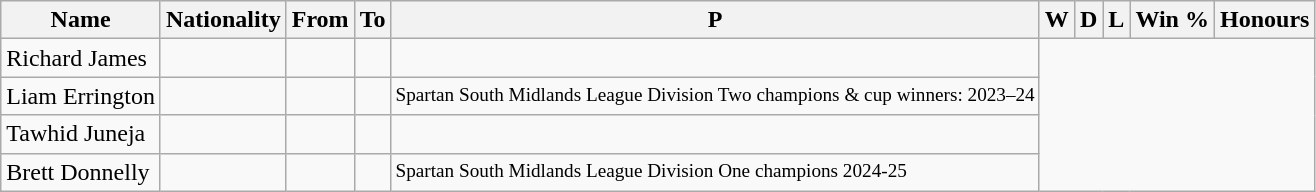<table class="wikitable sortable plainrowheaders" style="text-align: center">
<tr>
<th scope=col>Name</th>
<th scope=col>Nationality</th>
<th scope=col>From</th>
<th scope=col>To</th>
<th scope=col>P</th>
<th scope=col>W</th>
<th scope=col>D</th>
<th scope=col>L</th>
<th scope=col>Win %</th>
<th scope=col>Honours</th>
</tr>
<tr>
<td align=left>Richard James</td>
<td align=left></td>
<td align=left></td>
<td align=left><br></td>
<td></td>
</tr>
<tr>
<td align=left>Liam Errington</td>
<td align=left></td>
<td align=left></td>
<td align=left><br></td>
<td align=left style="font-size: 80%">Spartan South Midlands League Division Two champions & cup winners: 2023–24</td>
</tr>
<tr>
<td align=left>Tawhid Juneja</td>
<td align=left></td>
<td align=left></td>
<td align=left><br></td>
<td></td>
</tr>
<tr>
<td align=left>Brett Donnelly <em></td>
<td align=left></td>
<td align=left></td>
<td align=left><br></td>
<td align=left style="font-size: 80%">Spartan South Midlands League Division One champions 2024-25</td>
</tr>
</table>
